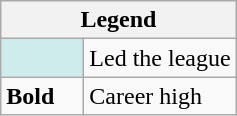<table class="wikitable mw-collapsible">
<tr>
<th colspan="2">Legend</th>
</tr>
<tr>
<td style="background:#cfecec; width:3em;"></td>
<td>Led the league</td>
</tr>
<tr>
<td><strong>Bold</strong></td>
<td>Career high</td>
</tr>
</table>
